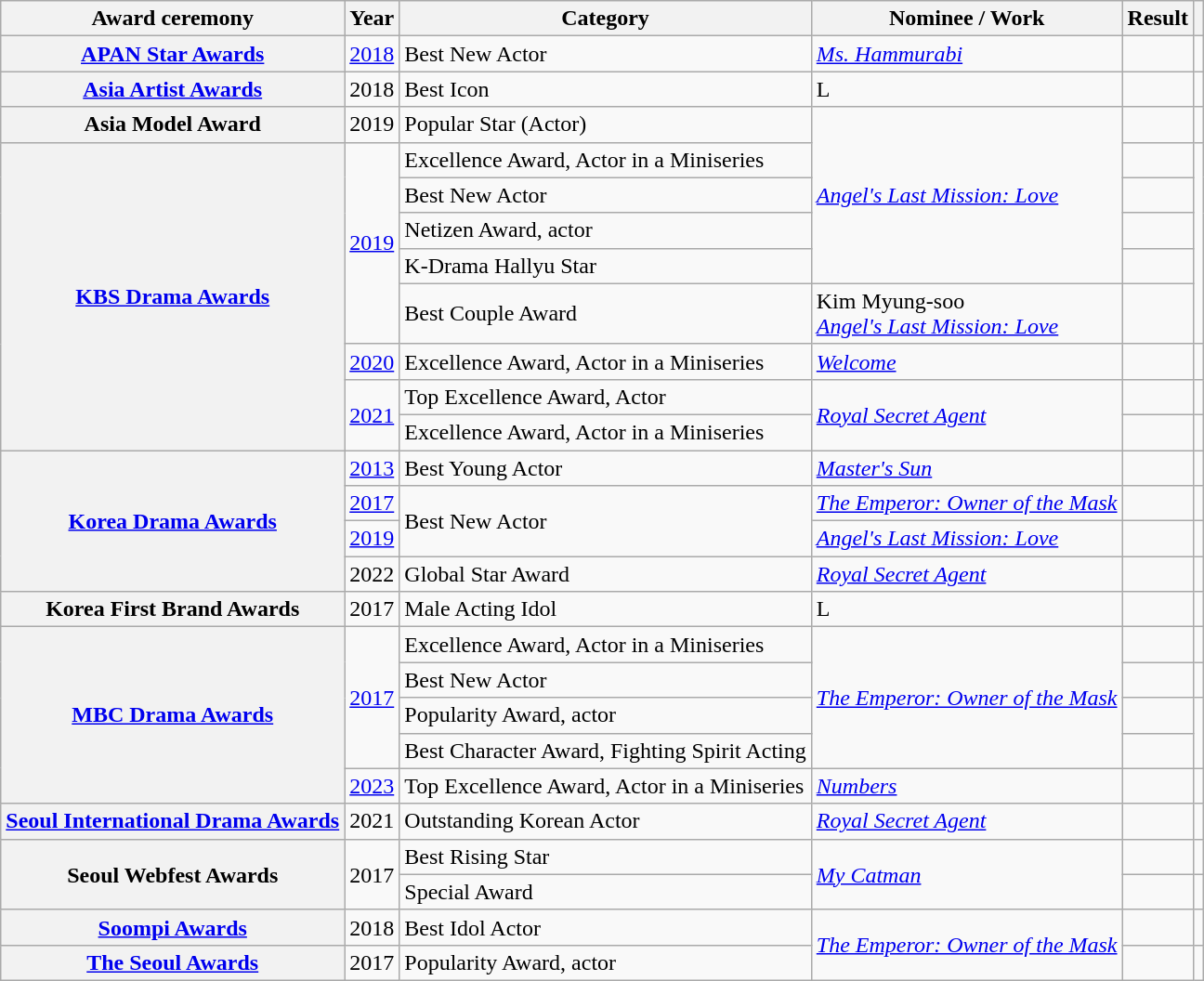<table class="wikitable plainrowheaders sortable">
<tr>
<th scope="col">Award ceremony</th>
<th scope="col">Year</th>
<th scope="col">Category</th>
<th scope="col">Nominee / Work</th>
<th scope="col">Result</th>
<th scope="col" class="unsortable"></th>
</tr>
<tr>
<th scope="row"><a href='#'>APAN Star Awards</a></th>
<td style="text-align:center"><a href='#'>2018</a></td>
<td>Best New Actor</td>
<td><em><a href='#'>Ms. Hammurabi</a></em></td>
<td></td>
<td style="text-align:center"></td>
</tr>
<tr>
<th scope="row"><a href='#'>Asia Artist Awards</a></th>
<td style="text-align:center">2018</td>
<td>Best Icon</td>
<td>L</td>
<td></td>
<td style="text-align:center"></td>
</tr>
<tr>
<th scope="row">Asia Model Award</th>
<td style="text-align:center">2019</td>
<td>Popular Star (Actor)</td>
<td rowspan="5"><em><a href='#'>Angel's Last Mission: Love</a></em></td>
<td></td>
<td style="text-align:center"></td>
</tr>
<tr>
<th scope="row"  rowspan="8"><a href='#'>KBS Drama Awards</a></th>
<td rowspan="5" style="text-align:center"><a href='#'>2019</a></td>
<td>Excellence Award, Actor in a Miniseries</td>
<td></td>
<td rowspan="5" style="text-align:center"></td>
</tr>
<tr>
<td>Best New Actor</td>
<td></td>
</tr>
<tr>
<td>Netizen Award, actor</td>
<td></td>
</tr>
<tr>
<td>K-Drama Hallyu Star</td>
<td></td>
</tr>
<tr>
<td>Best Couple Award</td>
<td>Kim Myung-soo <br><em><a href='#'>Angel's Last Mission: Love</a></em></td>
<td></td>
</tr>
<tr>
<td style="text-align:center"><a href='#'>2020</a></td>
<td>Excellence Award, Actor in a Miniseries</td>
<td><em><a href='#'>Welcome</a></em></td>
<td></td>
<td style="text-align:center"></td>
</tr>
<tr>
<td rowspan="2" style="text-align:center"><a href='#'>2021</a></td>
<td>Top Excellence Award, Actor</td>
<td rowspan="2"><em><a href='#'>Royal Secret Agent</a></em></td>
<td></td>
<td style="text-align:center"></td>
</tr>
<tr>
<td>Excellence Award, Actor in a Miniseries</td>
<td></td>
<td style="text-align:center"></td>
</tr>
<tr>
<th scope="row"  rowspan="4"><a href='#'>Korea Drama Awards</a></th>
<td style="text-align:center"><a href='#'>2013</a></td>
<td>Best Young Actor</td>
<td><em><a href='#'>Master's Sun</a></em></td>
<td></td>
<td style="text-align:center"></td>
</tr>
<tr>
<td style="text-align:center"><a href='#'>2017</a></td>
<td rowspan="2">Best New Actor</td>
<td><em><a href='#'>The Emperor: Owner of the Mask</a></em></td>
<td></td>
<td style="text-align:center"></td>
</tr>
<tr>
<td style="text-align:center"><a href='#'>2019</a></td>
<td><em><a href='#'>Angel's Last Mission: Love</a></em></td>
<td></td>
<td style="text-align:center"></td>
</tr>
<tr>
<td style="text-align:center">2022</td>
<td>Global Star Award</td>
<td><em><a href='#'>Royal Secret Agent</a></em></td>
<td></td>
<td style="text-align:center"></td>
</tr>
<tr>
<th scope="row">Korea First Brand Awards</th>
<td style="text-align:center">2017</td>
<td>Male Acting Idol</td>
<td>L</td>
<td></td>
<td style="text-align:center"></td>
</tr>
<tr>
<th scope="row"  rowspan="5"><a href='#'>MBC Drama Awards</a></th>
<td rowspan="4" style="text-align:center"><a href='#'>2017</a></td>
<td>Excellence Award, Actor in a Miniseries</td>
<td rowspan="4"><em><a href='#'>The Emperor: Owner of the Mask</a></em></td>
<td></td>
<td style="text-align:center"></td>
</tr>
<tr>
<td>Best New Actor</td>
<td></td>
<td style="text-align:center"></td>
</tr>
<tr>
<td>Popularity Award, actor</td>
<td></td>
<td rowspan="2" style="text-align:center"></td>
</tr>
<tr>
<td>Best Character Award, Fighting Spirit Acting</td>
<td></td>
</tr>
<tr>
<td style="text-align:center"><a href='#'>2023</a></td>
<td>Top Excellence Award, Actor in a Miniseries</td>
<td><em><a href='#'>Numbers</a></em></td>
<td></td>
<td style="text-align:center"></td>
</tr>
<tr>
<th scope="row"><a href='#'>Seoul International Drama Awards</a></th>
<td style="text-align:center">2021</td>
<td>Outstanding Korean Actor</td>
<td><em><a href='#'>Royal Secret Agent</a></em></td>
<td></td>
<td style="text-align:center"></td>
</tr>
<tr>
<th scope="row" rowspan="2">Seoul Webfest Awards</th>
<td rowspan="2" style="text-align:center">2017</td>
<td>Best Rising Star</td>
<td rowspan="2"><em><a href='#'>My Catman</a></em></td>
<td></td>
<td style="text-align:center"></td>
</tr>
<tr>
<td>Special Award</td>
<td></td>
<td style="text-align:center"></td>
</tr>
<tr>
<th scope="row"><a href='#'>Soompi Awards</a></th>
<td style="text-align:center">2018</td>
<td>Best Idol Actor</td>
<td rowspan="2"><em><a href='#'>The Emperor: Owner of the Mask</a></em></td>
<td></td>
<td style="text-align:center"></td>
</tr>
<tr>
<th scope="row"><a href='#'>The Seoul Awards</a></th>
<td style="text-align:center">2017</td>
<td>Popularity Award, actor</td>
<td></td>
<td style="text-align:center"></td>
</tr>
</table>
